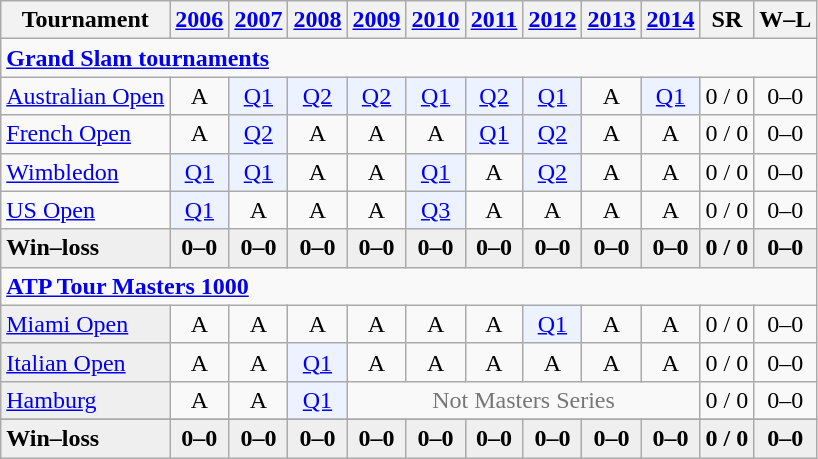<table class=wikitable style=text-align:center>
<tr>
<th>Tournament</th>
<th><a href='#'>2006</a></th>
<th><a href='#'>2007</a></th>
<th><a href='#'>2008</a></th>
<th><a href='#'>2009</a></th>
<th><a href='#'>2010</a></th>
<th><a href='#'>2011</a></th>
<th><a href='#'>2012</a></th>
<th><a href='#'>2013</a></th>
<th><a href='#'>2014</a></th>
<th>SR</th>
<th>W–L</th>
</tr>
<tr>
<td colspan=25 style=text-align:left><a href='#'><strong>Grand Slam tournaments</strong></a></td>
</tr>
<tr>
<td align=left><a href='#'>Australian Open</a></td>
<td>A</td>
<td bgcolor=ecf2ff><a href='#'>Q1</a></td>
<td bgcolor=ecf2ff><a href='#'>Q2</a></td>
<td bgcolor=ecf2ff><a href='#'>Q2</a></td>
<td bgcolor=ecf2ff><a href='#'>Q1</a></td>
<td bgcolor=ecf2ff><a href='#'>Q2</a></td>
<td bgcolor=ecf2ff><a href='#'>Q1</a></td>
<td>A</td>
<td bgcolor=ecf2ff><a href='#'>Q1</a></td>
<td>0 / 0</td>
<td>0–0</td>
</tr>
<tr>
<td align=left><a href='#'>French Open</a></td>
<td>A</td>
<td bgcolor=ecf2ff><a href='#'>Q2</a></td>
<td>A</td>
<td>A</td>
<td>A</td>
<td bgcolor=ecf2ff><a href='#'>Q1</a></td>
<td bgcolor=ecf2ff><a href='#'>Q2</a></td>
<td>A</td>
<td>A</td>
<td>0 / 0</td>
<td>0–0</td>
</tr>
<tr>
<td align=left><a href='#'>Wimbledon</a></td>
<td bgcolor=ecf2ff><a href='#'>Q1</a></td>
<td bgcolor=ecf2ff><a href='#'>Q1</a></td>
<td>A</td>
<td>A</td>
<td bgcolor=ecf2ff><a href='#'>Q1</a></td>
<td>A</td>
<td bgcolor=ecf2ff><a href='#'>Q2</a></td>
<td>A</td>
<td>A</td>
<td>0 / 0</td>
<td>0–0</td>
</tr>
<tr>
<td align=left><a href='#'>US Open</a></td>
<td bgcolor=ecf2ff><a href='#'>Q1</a></td>
<td>A</td>
<td>A</td>
<td>A</td>
<td bgcolor=ecf2ff><a href='#'>Q3</a></td>
<td>A</td>
<td>A</td>
<td>A</td>
<td>A</td>
<td>0 / 0</td>
<td>0–0</td>
</tr>
<tr style=font-weight:bold;background:#efefef>
<td style=text-align:left>Win–loss</td>
<td>0–0</td>
<td>0–0</td>
<td>0–0</td>
<td>0–0</td>
<td>0–0</td>
<td>0–0</td>
<td>0–0</td>
<td>0–0</td>
<td>0–0</td>
<td>0 / 0</td>
<td>0–0</td>
</tr>
<tr>
<td colspan=25 style=text-align:left><strong><a href='#'>ATP Tour Masters 1000</a></strong></td>
</tr>
<tr>
<td bgcolor=efefef align=left><a href='#'>Miami Open</a></td>
<td>A</td>
<td>A</td>
<td>A</td>
<td>A</td>
<td>A</td>
<td>A</td>
<td bgcolor=ecf2ff><a href='#'>Q1</a></td>
<td>A</td>
<td>A</td>
<td>0 / 0</td>
<td>0–0</td>
</tr>
<tr>
<td bgcolor=efefef align=left><a href='#'>Italian Open</a></td>
<td>A</td>
<td>A</td>
<td bgcolor=ecf2ff><a href='#'>Q1</a></td>
<td>A</td>
<td>A</td>
<td>A</td>
<td>A</td>
<td>A</td>
<td>A</td>
<td>0 / 0</td>
<td>0–0</td>
</tr>
<tr>
<td bgcolor=efefef align=left><a href='#'>Hamburg</a></td>
<td>A</td>
<td>A</td>
<td bgcolor=ecf2ff><a href='#'>Q1</a></td>
<td colspan=6 style=color:#767676>Not Masters Series</td>
<td>0 / 0</td>
<td>0–0</td>
</tr>
<tr>
</tr>
<tr style=font-weight:bold;background:#efefef>
<td style=text-align:left>Win–loss</td>
<td>0–0</td>
<td>0–0</td>
<td>0–0</td>
<td>0–0</td>
<td>0–0</td>
<td>0–0</td>
<td>0–0</td>
<td>0–0</td>
<td>0–0</td>
<td>0 / 0</td>
<td>0–0</td>
</tr>
</table>
